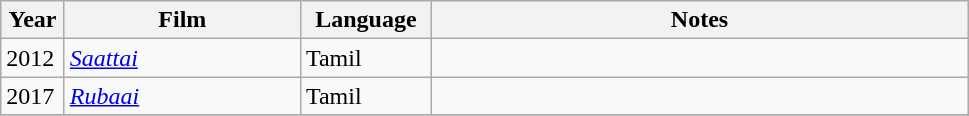<table class="wikitable sortable">
<tr>
<th rowspan="2" style="width:35px;">Year</th>
<th rowspan="2" style="width:150px;">Film</th>
<th rowspan="2" style="text-align:center; width:80px;">Language</th>
<th rowspan="2" style="text-align:center; width:350px;" class="unsortable">Notes</th>
</tr>
<tr>
</tr>
<tr>
<td>2012</td>
<td><em><a href='#'>Saattai</a></em></td>
<td>Tamil</td>
<td></td>
</tr>
<tr>
<td>2017</td>
<td><em><a href='#'>Rubaai</a></em></td>
<td>Tamil</td>
<td></td>
</tr>
<tr>
</tr>
</table>
